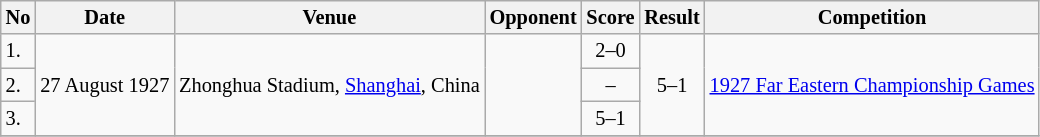<table class="wikitable" style="font-size:85%;">
<tr>
<th>No</th>
<th>Date</th>
<th>Venue</th>
<th>Opponent</th>
<th>Score</th>
<th>Result</th>
<th>Competition</th>
</tr>
<tr>
<td>1.</td>
<td rowspan="3">27 August 1927</td>
<td rowspan="3">Zhonghua Stadium, <a href='#'>Shanghai</a>, China</td>
<td rowspan="3"></td>
<td align=center>2–0</td>
<td align=center rowspan="3">5–1</td>
<td rowspan="3"><a href='#'>1927 Far Eastern Championship Games</a></td>
</tr>
<tr>
<td>2.</td>
<td align=center>–</td>
</tr>
<tr>
<td>3.</td>
<td align=center>5–1</td>
</tr>
<tr>
</tr>
</table>
